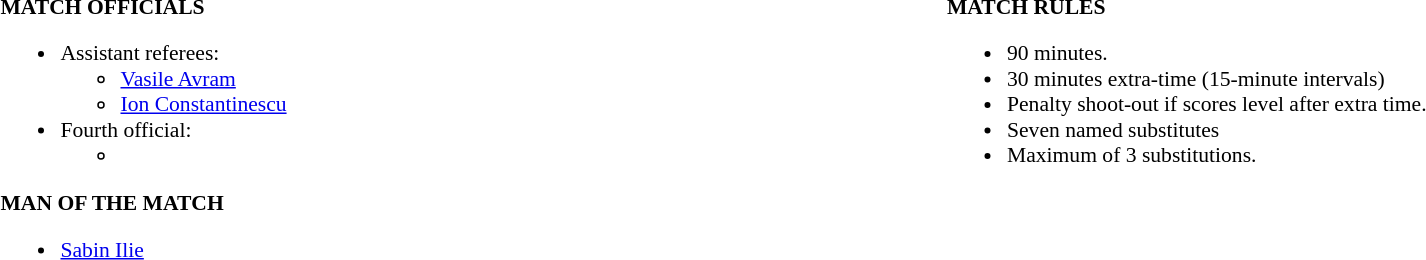<table width=100% style="font-size: 90%">
<tr>
<td width=50% valign=top><br><strong>MATCH OFFICIALS</strong><ul><li>Assistant referees:<ul><li> <a href='#'>Vasile Avram</a></li><li> <a href='#'>Ion Constantinescu</a></li></ul></li><li>Fourth official:<ul><li></li></ul></li></ul><strong>MAN OF THE MATCH</strong><ul><li> <a href='#'>Sabin Ilie</a></li></ul></td>
<td width=50% valign=top><br><strong>MATCH RULES</strong><ul><li>90 minutes.</li><li>30 minutes extra-time (15-minute intervals)</li><li>Penalty shoot-out if scores level after extra time.</li><li>Seven named substitutes</li><li>Maximum of 3 substitutions.</li></ul></td>
</tr>
</table>
